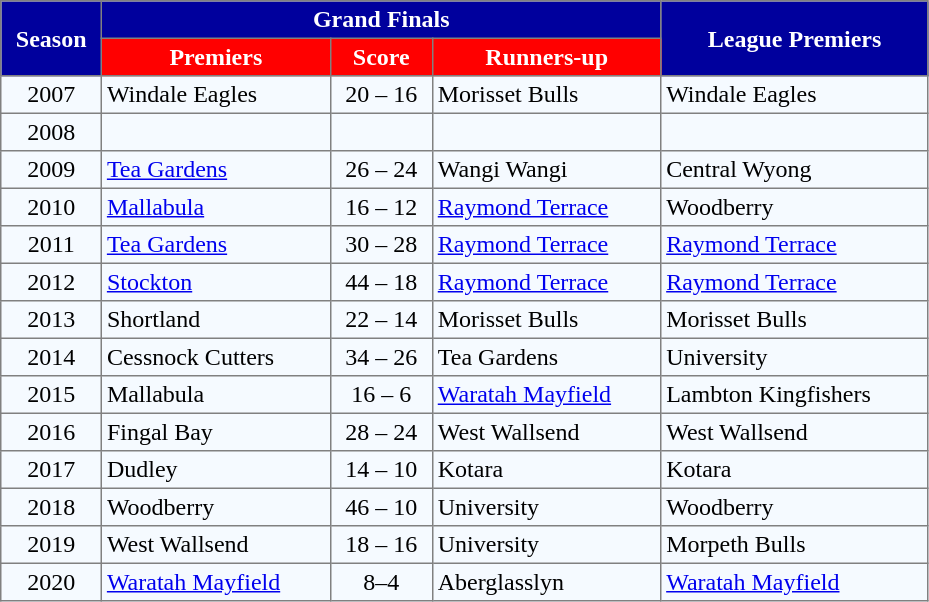<table border="1" cellpadding="3" cellspacing="0" style="border-collapse:collapse; width:49%;">
<tr style="background:#00009d;">
<th rowspan=2 style="color:#FFFFFF;">Season</th>
<th colspan=3 style="color:#FFFFFF;">Grand Finals</th>
<th rowspan=2 style="color:#FFFFFF;">League Premiers</th>
</tr>
<tr style="background:#FF0000;">
<th style="color:#FFFFFF;" "width:10%;">Premiers</th>
<th style="color:#FFFFFF;" "width:6%;">Score</th>
<th style="color:#FFFFFF;" "width:10%;">Runners-up</th>
</tr>
<tr align=center bgcolor=#F5FAFF>
<td>2007</td>
<td align=left> Windale Eagles</td>
<td>20 – 16</td>
<td align=left> Morisset Bulls</td>
<td align=left> Windale Eagles</td>
</tr>
<tr align=center bgcolor=#F5FAFF>
<td>2008</td>
<td align=left></td>
<td></td>
<td align=left></td>
<td align=left></td>
</tr>
<tr align=center bgcolor=#F5FAFF>
<td>2009</td>
<td align=left> <a href='#'>Tea Gardens</a></td>
<td>26 – 24</td>
<td align=left> Wangi Wangi</td>
<td align=left>Central Wyong</td>
</tr>
<tr align=center bgcolor=#F5FAFF>
<td>2010</td>
<td align=left> <a href='#'>Mallabula</a></td>
<td>16 – 12</td>
<td align=left> <a href='#'>Raymond Terrace</a></td>
<td align=left> Woodberry</td>
</tr>
<tr align=center bgcolor=#F5FAFF>
<td>2011</td>
<td align=left> <a href='#'>Tea Gardens</a></td>
<td>30 – 28</td>
<td align=left> <a href='#'>Raymond Terrace</a></td>
<td align=left> <a href='#'>Raymond Terrace</a></td>
</tr>
<tr align=center bgcolor=#F5FAFF>
<td>2012</td>
<td align=left> <a href='#'>Stockton</a></td>
<td>44 – 18</td>
<td align=left> <a href='#'>Raymond Terrace</a></td>
<td align=left> <a href='#'>Raymond Terrace</a></td>
</tr>
<tr align=center bgcolor=#F5FAFF>
<td>2013</td>
<td align=left> Shortland</td>
<td>22 – 14</td>
<td align=left> Morisset Bulls</td>
<td align=left> Morisset Bulls</td>
</tr>
<tr align=center bgcolor=#F5FAFF>
<td>2014</td>
<td align=left> Cessnock Cutters</td>
<td>34 – 26</td>
<td align=left> Tea Gardens</td>
<td align=left> University</td>
</tr>
<tr align=center bgcolor=#F5FAFF>
<td>2015</td>
<td align=left> Mallabula</td>
<td>16 – 6</td>
<td align=left> <a href='#'>Waratah Mayfield</a></td>
<td align=left> Lambton Kingfishers</td>
</tr>
<tr align=center bgcolor=#F5FAFF>
<td>2016</td>
<td align=left> Fingal Bay</td>
<td>28 – 24</td>
<td align=left> West Wallsend</td>
<td align=left> West Wallsend</td>
</tr>
<tr align=center bgcolor=#F5FAFF>
<td>2017</td>
<td align=left> Dudley</td>
<td>14 – 10</td>
<td align=left> Kotara</td>
<td align=left> Kotara</td>
</tr>
<tr align=center bgcolor=#F5FAFF>
<td>2018</td>
<td align=left> Woodberry</td>
<td>46 – 10</td>
<td align=left> University</td>
<td align=left> Woodberry</td>
</tr>
<tr align=center bgcolor=#F5FAFF>
<td>2019</td>
<td align=left> West Wallsend</td>
<td>18 – 16</td>
<td align=left> University</td>
<td align=left> Morpeth Bulls</td>
</tr>
<tr align=center bgcolor=#F5FAFF>
<td>2020</td>
<td align=left> <a href='#'>Waratah Mayfield</a></td>
<td>8–4</td>
<td align=left> Aberglasslyn</td>
<td align=left> <a href='#'>Waratah Mayfield</a></td>
</tr>
</table>
